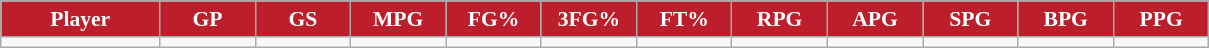<table class="wikitable sortable" style="font-size: 90%">
<tr>
<th style="background:#BC1E2C; color:#FFFFFF" width="10%">Player</th>
<th style="background:#BC1E2C; color:#FFFFFF" width="6%">GP</th>
<th style="background:#BC1E2C; color:#FFFFFF" width="6%">GS</th>
<th style="background:#BC1E2C; color:#FFFFFF" width="6%">MPG</th>
<th style="background:#BC1E2C; color:#FFFFFF" width="6%">FG%</th>
<th style="background:#BC1E2C; color:#FFFFFF" width="6%">3FG%</th>
<th style="background:#BC1E2C; color:#FFFFFF" width="6%">FT%</th>
<th style="background:#BC1E2C; color:#FFFFFF" width="6%">RPG</th>
<th style="background:#BC1E2C; color:#FFFFFF" width="6%">APG</th>
<th style="background:#BC1E2C; color:#FFFFFF" width="6%">SPG</th>
<th style="background:#BC1E2C; color:#FFFFFF" width="6%">BPG</th>
<th style="background:#BC1E2C; color:#FFFFFF" width="6%">PPG</th>
</tr>
<tr>
<td></td>
<td></td>
<td></td>
<td></td>
<td></td>
<td></td>
<td></td>
<td></td>
<td></td>
<td></td>
<td></td>
<td></td>
</tr>
</table>
